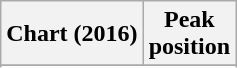<table class="wikitable sortable plainrowheaders" style="text-align:center">
<tr>
<th scope="col">Chart (2016)</th>
<th scope="col">Peak<br> position</th>
</tr>
<tr>
</tr>
<tr>
</tr>
<tr>
</tr>
<tr>
</tr>
<tr>
</tr>
<tr>
</tr>
<tr>
</tr>
<tr>
</tr>
<tr>
</tr>
<tr>
</tr>
<tr>
</tr>
<tr>
</tr>
</table>
